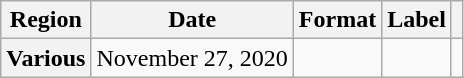<table class="wikitable plainrowheaders">
<tr>
<th scope="col">Region</th>
<th scope="col">Date</th>
<th scope="col">Format</th>
<th scope="col">Label</th>
<th scope="col"></th>
</tr>
<tr>
<th scope="row">Various</th>
<td>November 27, 2020</td>
<td></td>
<td></td>
<td></td>
</tr>
</table>
